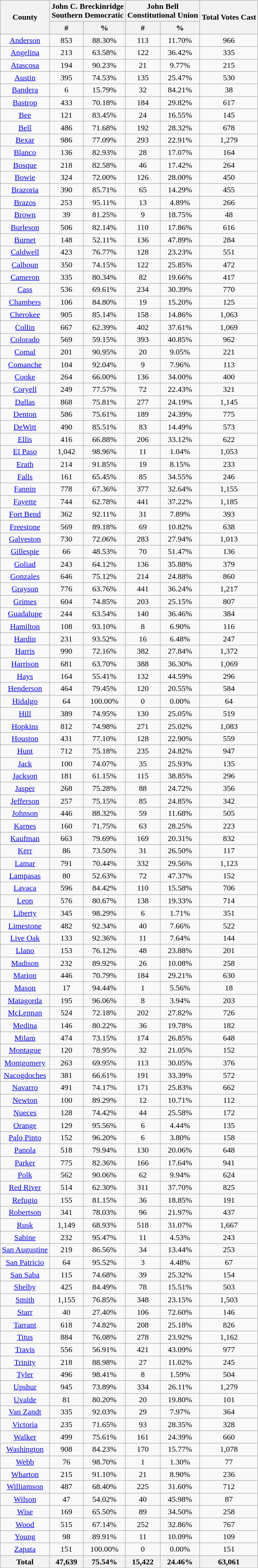<table class="wikitable sortable">
<tr>
<th rowspan="2">County</th>
<th colspan="2">John C. Breckinridge<br>Southern Democratic</th>
<th colspan="2">John Bell<br>Constitutional Union</th>
<th rowspan="2">Total Votes Cast</th>
</tr>
<tr style="text-align:center;">
<th>#</th>
<th>%</th>
<th>#</th>
<th>%</th>
</tr>
<tr style="text-align:center;">
<td><a href='#'>Anderson</a></td>
<td>853</td>
<td>88.30%</td>
<td>113</td>
<td>11.70%</td>
<td>966</td>
</tr>
<tr style="text-align:center;">
<td><a href='#'>Angelina</a></td>
<td>213</td>
<td>63.58%</td>
<td>122</td>
<td>36.42%</td>
<td>335</td>
</tr>
<tr style="text-align:center;">
<td><a href='#'>Atascosa</a></td>
<td>194</td>
<td>90.23%</td>
<td>21</td>
<td>9.77%</td>
<td>215</td>
</tr>
<tr style="text-align:center;">
<td><a href='#'>Austin</a></td>
<td>395</td>
<td>74.53%</td>
<td>135</td>
<td>25.47%</td>
<td>530</td>
</tr>
<tr style="text-align:center;">
<td><a href='#'>Bandera</a></td>
<td>6</td>
<td>15.79%</td>
<td>32</td>
<td>84.21%</td>
<td>38</td>
</tr>
<tr style="text-align:center;">
<td><a href='#'>Bastrop</a></td>
<td>433</td>
<td>70.18%</td>
<td>184</td>
<td>29.82%</td>
<td>617</td>
</tr>
<tr style="text-align:center;">
<td><a href='#'>Bee</a></td>
<td>121</td>
<td>83.45%</td>
<td>24</td>
<td>16.55%</td>
<td>145</td>
</tr>
<tr style="text-align:center;">
<td><a href='#'>Bell</a></td>
<td>486</td>
<td>71.68%</td>
<td>192</td>
<td>28.32%</td>
<td>678</td>
</tr>
<tr style="text-align:center;">
<td><a href='#'>Bexar</a></td>
<td>986</td>
<td>77.09%</td>
<td>293</td>
<td>22.91%</td>
<td>1,279</td>
</tr>
<tr style="text-align:center;">
<td><a href='#'>Blanco</a></td>
<td>136</td>
<td>82.93%</td>
<td>28</td>
<td>17.07%</td>
<td>164</td>
</tr>
<tr style="text-align:center;">
<td><a href='#'>Bosque</a></td>
<td>218</td>
<td>82.58%</td>
<td>46</td>
<td>17.42%</td>
<td>264</td>
</tr>
<tr style="text-align:center;">
<td><a href='#'>Bowie</a></td>
<td>324</td>
<td>72.00%</td>
<td>126</td>
<td>28.00%</td>
<td>450</td>
</tr>
<tr style="text-align:center;">
<td><a href='#'>Brazoria</a></td>
<td>390</td>
<td>85.71%</td>
<td>65</td>
<td>14.29%</td>
<td>455</td>
</tr>
<tr style="text-align:center;">
<td><a href='#'>Brazos</a></td>
<td>253</td>
<td>95.11%</td>
<td>13</td>
<td>4.89%</td>
<td>266</td>
</tr>
<tr style="text-align:center;">
<td><a href='#'>Brown</a></td>
<td>39</td>
<td>81.25%</td>
<td>9</td>
<td>18.75%</td>
<td>48</td>
</tr>
<tr style="text-align:center;">
<td><a href='#'>Burleson</a></td>
<td>506</td>
<td>82.14%</td>
<td>110</td>
<td>17.86%</td>
<td>616</td>
</tr>
<tr style="text-align:center;">
<td><a href='#'>Burnet</a></td>
<td>148</td>
<td>52.11%</td>
<td>136</td>
<td>47.89%</td>
<td>284</td>
</tr>
<tr style="text-align:center;">
<td><a href='#'>Caldwell</a></td>
<td>423</td>
<td>76.77%</td>
<td>128</td>
<td>23.23%</td>
<td>551</td>
</tr>
<tr style="text-align:center;">
<td><a href='#'>Calhoun</a></td>
<td>350</td>
<td>74.15%</td>
<td>122</td>
<td>25.85%</td>
<td>472</td>
</tr>
<tr style="text-align:center;">
<td><a href='#'>Cameron</a></td>
<td>335</td>
<td>80.34%</td>
<td>82</td>
<td>19.66%</td>
<td>417</td>
</tr>
<tr style="text-align:center;">
<td><a href='#'>Cass</a></td>
<td>536</td>
<td>69.61%</td>
<td>234</td>
<td>30.39%</td>
<td>770</td>
</tr>
<tr style="text-align:center;">
<td><a href='#'>Chambers</a></td>
<td>106</td>
<td>84.80%</td>
<td>19</td>
<td>15.20%</td>
<td>125</td>
</tr>
<tr style="text-align:center;">
<td><a href='#'>Cherokee</a></td>
<td>905</td>
<td>85.14%</td>
<td>158</td>
<td>14.86%</td>
<td>1,063</td>
</tr>
<tr style="text-align:center;">
<td><a href='#'>Collin</a></td>
<td>667</td>
<td>62.39%</td>
<td>402</td>
<td>37.61%</td>
<td>1,069</td>
</tr>
<tr style="text-align:center;">
<td><a href='#'>Colorado</a></td>
<td>569</td>
<td>59.15%</td>
<td>393</td>
<td>40.85%</td>
<td>962</td>
</tr>
<tr style="text-align:center;">
<td><a href='#'>Comal</a></td>
<td>201</td>
<td>90.95%</td>
<td>20</td>
<td>9.05%</td>
<td>221</td>
</tr>
<tr style="text-align:center;">
<td><a href='#'>Comanche</a></td>
<td>104</td>
<td>92.04%</td>
<td>9</td>
<td>7.96%</td>
<td>113</td>
</tr>
<tr style="text-align:center;">
<td><a href='#'>Cooke</a></td>
<td>264</td>
<td>66.00%</td>
<td>136</td>
<td>34.00%</td>
<td>400</td>
</tr>
<tr style="text-align:center;">
<td><a href='#'>Coryell</a></td>
<td>249</td>
<td>77.57%</td>
<td>72</td>
<td>22.43%</td>
<td>321</td>
</tr>
<tr style="text-align:center;">
<td><a href='#'>Dallas</a></td>
<td>868</td>
<td>75.81%</td>
<td>277</td>
<td>24.19%</td>
<td>1,145</td>
</tr>
<tr style="text-align:center;">
<td><a href='#'>Denton</a></td>
<td>586</td>
<td>75.61%</td>
<td>189</td>
<td>24.39%</td>
<td>775</td>
</tr>
<tr style="text-align:center;">
<td><a href='#'>DeWitt</a></td>
<td>490</td>
<td>85.51%</td>
<td>83</td>
<td>14.49%</td>
<td>573</td>
</tr>
<tr style="text-align:center;">
<td><a href='#'>Ellis</a></td>
<td>416</td>
<td>66.88%</td>
<td>206</td>
<td>33.12%</td>
<td>622</td>
</tr>
<tr style="text-align:center;">
<td><a href='#'>El Paso</a></td>
<td>1,042</td>
<td>98.96%</td>
<td>11</td>
<td>1.04%</td>
<td>1,053</td>
</tr>
<tr style="text-align:center;">
<td><a href='#'>Erath</a></td>
<td>214</td>
<td>91.85%</td>
<td>19</td>
<td>8.15%</td>
<td>233</td>
</tr>
<tr style="text-align:center;">
<td><a href='#'>Falls</a></td>
<td>161</td>
<td>65.45%</td>
<td>85</td>
<td>34.55%</td>
<td>246</td>
</tr>
<tr style="text-align:center;">
<td><a href='#'>Fannin</a></td>
<td>778</td>
<td>67.36%</td>
<td>377</td>
<td>32.64%</td>
<td>1,155</td>
</tr>
<tr style="text-align:center;">
<td><a href='#'>Fayette</a></td>
<td>744</td>
<td>62.78%</td>
<td>441</td>
<td>37.22%</td>
<td>1,185</td>
</tr>
<tr style="text-align:center;">
<td><a href='#'>Fort Bend</a></td>
<td>362</td>
<td>92.11%</td>
<td>31</td>
<td>7.89%</td>
<td>393</td>
</tr>
<tr style="text-align:center;">
<td><a href='#'>Freestone</a></td>
<td>569</td>
<td>89.18%</td>
<td>69</td>
<td>10.82%</td>
<td>638</td>
</tr>
<tr style="text-align:center;">
<td><a href='#'>Galveston</a></td>
<td>730</td>
<td>72.06%</td>
<td>283</td>
<td>27.94%</td>
<td>1,013</td>
</tr>
<tr style="text-align:center;">
<td><a href='#'>Gillespie</a></td>
<td>66</td>
<td>48.53%</td>
<td>70</td>
<td>51.47%</td>
<td>136</td>
</tr>
<tr style="text-align:center;">
<td><a href='#'>Goliad</a></td>
<td>243</td>
<td>64.12%</td>
<td>136</td>
<td>35.88%</td>
<td>379</td>
</tr>
<tr style="text-align:center;">
<td><a href='#'>Gonzales</a></td>
<td>646</td>
<td>75.12%</td>
<td>214</td>
<td>24.88%</td>
<td>860</td>
</tr>
<tr style="text-align:center;">
<td><a href='#'>Grayson</a></td>
<td>776</td>
<td>63.76%</td>
<td>441</td>
<td>36.24%</td>
<td>1,217</td>
</tr>
<tr style="text-align:center;">
<td><a href='#'>Grimes</a></td>
<td>604</td>
<td>74.85%</td>
<td>203</td>
<td>25.15%</td>
<td>807</td>
</tr>
<tr style="text-align:center;">
<td><a href='#'>Guadalupe</a></td>
<td>244</td>
<td>63.54%</td>
<td>140</td>
<td>36.46%</td>
<td>384</td>
</tr>
<tr style="text-align:center;">
<td><a href='#'>Hamilton</a></td>
<td>108</td>
<td>93.10%</td>
<td>8</td>
<td>6.90%</td>
<td>116</td>
</tr>
<tr style="text-align:center;">
<td><a href='#'>Hardin</a></td>
<td>231</td>
<td>93.52%</td>
<td>16</td>
<td>6.48%</td>
<td>247</td>
</tr>
<tr style="text-align:center;">
<td><a href='#'>Harris</a></td>
<td>990</td>
<td>72.16%</td>
<td>382</td>
<td>27.84%</td>
<td>1,372</td>
</tr>
<tr style="text-align:center;">
<td><a href='#'>Harrison</a></td>
<td>681</td>
<td>63.70%</td>
<td>388</td>
<td>36.30%</td>
<td>1,069</td>
</tr>
<tr style="text-align:center;">
<td><a href='#'>Hays</a></td>
<td>164</td>
<td>55.41%</td>
<td>132</td>
<td>44.59%</td>
<td>296</td>
</tr>
<tr style="text-align:center;">
<td><a href='#'>Henderson</a></td>
<td>464</td>
<td>79.45%</td>
<td>120</td>
<td>20.55%</td>
<td>584</td>
</tr>
<tr style="text-align:center;">
<td><a href='#'>Hidalgo</a></td>
<td>64</td>
<td>100.00%</td>
<td>0</td>
<td>0.00%</td>
<td>64</td>
</tr>
<tr style="text-align:center;">
<td><a href='#'>Hill</a></td>
<td>389</td>
<td>74.95%</td>
<td>130</td>
<td>25.05%</td>
<td>519</td>
</tr>
<tr style="text-align:center;">
<td><a href='#'>Hopkins</a></td>
<td>812</td>
<td>74.98%</td>
<td>271</td>
<td>25.02%</td>
<td>1,083</td>
</tr>
<tr style="text-align:center;">
<td><a href='#'>Houston</a></td>
<td>431</td>
<td>77.10%</td>
<td>128</td>
<td>22.90%</td>
<td>559</td>
</tr>
<tr style="text-align:center;">
<td><a href='#'>Hunt</a></td>
<td>712</td>
<td>75.18%</td>
<td>235</td>
<td>24.82%</td>
<td>947</td>
</tr>
<tr style="text-align:center;">
<td><a href='#'>Jack</a></td>
<td>100</td>
<td>74.07%</td>
<td>35</td>
<td>25.93%</td>
<td>135</td>
</tr>
<tr style="text-align:center;">
<td><a href='#'>Jackson</a></td>
<td>181</td>
<td>61.15%</td>
<td>115</td>
<td>38.85%</td>
<td>296</td>
</tr>
<tr style="text-align:center;">
<td><a href='#'>Jasper</a></td>
<td>268</td>
<td>75.28%</td>
<td>88</td>
<td>24.72%</td>
<td>356</td>
</tr>
<tr style="text-align:center;">
<td><a href='#'>Jefferson</a></td>
<td>257</td>
<td>75.15%</td>
<td>85</td>
<td>24.85%</td>
<td>342</td>
</tr>
<tr style="text-align:center;">
<td><a href='#'>Johnson</a></td>
<td>446</td>
<td>88.32%</td>
<td>59</td>
<td>11.68%</td>
<td>505</td>
</tr>
<tr style="text-align:center;">
<td><a href='#'>Karnes</a></td>
<td>160</td>
<td>71.75%</td>
<td>63</td>
<td>28.25%</td>
<td>223</td>
</tr>
<tr style="text-align:center;">
<td><a href='#'>Kaufman</a></td>
<td>663</td>
<td>79.69%</td>
<td>169</td>
<td>20.31%</td>
<td>832</td>
</tr>
<tr style="text-align:center;">
<td><a href='#'>Kerr</a></td>
<td>86</td>
<td>73.50%</td>
<td>31</td>
<td>26.50%</td>
<td>117</td>
</tr>
<tr style="text-align:center;">
<td><a href='#'>Lamar</a></td>
<td>791</td>
<td>70.44%</td>
<td>332</td>
<td>29.56%</td>
<td>1,123</td>
</tr>
<tr style="text-align:center;">
<td><a href='#'>Lampasas</a></td>
<td>80</td>
<td>52.63%</td>
<td>72</td>
<td>47.37%</td>
<td>152</td>
</tr>
<tr style="text-align:center;">
<td><a href='#'>Lavaca</a></td>
<td>596</td>
<td>84.42%</td>
<td>110</td>
<td>15.58%</td>
<td>706</td>
</tr>
<tr style="text-align:center;">
<td><a href='#'>Leon</a></td>
<td>576</td>
<td>80.67%</td>
<td>138</td>
<td>19.33%</td>
<td>714</td>
</tr>
<tr style="text-align:center;">
<td><a href='#'>Liberty</a></td>
<td>345</td>
<td>98.29%</td>
<td>6</td>
<td>1.71%</td>
<td>351</td>
</tr>
<tr style="text-align:center;">
<td><a href='#'>Limestone</a></td>
<td>482</td>
<td>92.34%</td>
<td>40</td>
<td>7.66%</td>
<td>522</td>
</tr>
<tr style="text-align:center;">
<td><a href='#'>Live Oak</a></td>
<td>133</td>
<td>92.36%</td>
<td>11</td>
<td>7.64%</td>
<td>144</td>
</tr>
<tr style="text-align:center;">
<td><a href='#'>Llano</a></td>
<td>153</td>
<td>76.12%</td>
<td>48</td>
<td>23.88%</td>
<td>201</td>
</tr>
<tr style="text-align:center;">
<td><a href='#'>Madison</a></td>
<td>232</td>
<td>89.92%</td>
<td>26</td>
<td>10.08%</td>
<td>258</td>
</tr>
<tr style="text-align:center;">
<td><a href='#'>Marion</a></td>
<td>446</td>
<td>70.79%</td>
<td>184</td>
<td>29.21%</td>
<td>630</td>
</tr>
<tr style="text-align:center;">
<td><a href='#'>Mason</a></td>
<td>17</td>
<td>94.44%</td>
<td>1</td>
<td>5.56%</td>
<td>18</td>
</tr>
<tr style="text-align:center;">
<td><a href='#'>Matagorda</a></td>
<td>195</td>
<td>96.06%</td>
<td>8</td>
<td>3.94%</td>
<td>203</td>
</tr>
<tr style="text-align:center;">
<td><a href='#'>McLennan</a></td>
<td>524</td>
<td>72.18%</td>
<td>202</td>
<td>27.82%</td>
<td>726</td>
</tr>
<tr style="text-align:center;">
<td><a href='#'>Medina</a></td>
<td>146</td>
<td>80.22%</td>
<td>36</td>
<td>19.78%</td>
<td>182</td>
</tr>
<tr style="text-align:center;">
<td><a href='#'>Milam</a></td>
<td>474</td>
<td>73.15%</td>
<td>174</td>
<td>26.85%</td>
<td>648</td>
</tr>
<tr style="text-align:center;">
<td><a href='#'>Montague</a></td>
<td>120</td>
<td>78.95%</td>
<td>32</td>
<td>21.05%</td>
<td>152</td>
</tr>
<tr style="text-align:center;">
<td><a href='#'>Montgomery</a></td>
<td>263</td>
<td>69.95%</td>
<td>113</td>
<td>30.05%</td>
<td>376</td>
</tr>
<tr style="text-align:center;">
<td><a href='#'>Nacogdoches</a></td>
<td>381</td>
<td>66.61%</td>
<td>191</td>
<td>33.39%</td>
<td>572</td>
</tr>
<tr style="text-align:center;">
<td><a href='#'>Navarro</a></td>
<td>491</td>
<td>74.17%</td>
<td>171</td>
<td>25.83%</td>
<td>662</td>
</tr>
<tr style="text-align:center;">
<td><a href='#'>Newton</a></td>
<td>100</td>
<td>89.29%</td>
<td>12</td>
<td>10.71%</td>
<td>112</td>
</tr>
<tr style="text-align:center;">
<td><a href='#'>Nueces</a></td>
<td>128</td>
<td>74.42%</td>
<td>44</td>
<td>25.58%</td>
<td>172</td>
</tr>
<tr style="text-align:center;">
<td><a href='#'>Orange</a></td>
<td>129</td>
<td>95.56%</td>
<td>6</td>
<td>4.44%</td>
<td>135</td>
</tr>
<tr style="text-align:center;">
<td><a href='#'>Palo Pinto</a></td>
<td>152</td>
<td>96.20%</td>
<td>6</td>
<td>3.80%</td>
<td>158</td>
</tr>
<tr style="text-align:center;">
<td><a href='#'>Panola</a></td>
<td>518</td>
<td>79.94%</td>
<td>130</td>
<td>20.06%</td>
<td>648</td>
</tr>
<tr style="text-align:center;">
<td><a href='#'>Parker</a></td>
<td>775</td>
<td>82.36%</td>
<td>166</td>
<td>17.64%</td>
<td>941</td>
</tr>
<tr style="text-align:center;">
<td><a href='#'>Polk</a></td>
<td>562</td>
<td>90.06%</td>
<td>62</td>
<td>9.94%</td>
<td>624</td>
</tr>
<tr style="text-align:center;">
<td><a href='#'>Red River</a></td>
<td>514</td>
<td>62.30%</td>
<td>311</td>
<td>37.70%</td>
<td>825</td>
</tr>
<tr style="text-align:center;">
<td><a href='#'>Refugio</a></td>
<td>155</td>
<td>81.15%</td>
<td>36</td>
<td>18.85%</td>
<td>191</td>
</tr>
<tr style="text-align:center;">
<td><a href='#'>Robertson</a></td>
<td>341</td>
<td>78.03%</td>
<td>96</td>
<td>21.97%</td>
<td>437</td>
</tr>
<tr style="text-align:center;">
<td><a href='#'>Rusk</a></td>
<td>1,149</td>
<td>68.93%</td>
<td>518</td>
<td>31.07%</td>
<td>1,667</td>
</tr>
<tr style="text-align:center;">
<td><a href='#'>Sabine</a></td>
<td>232</td>
<td>95.47%</td>
<td>11</td>
<td>4.53%</td>
<td>243</td>
</tr>
<tr style="text-align:center;">
<td><a href='#'>San Augustine</a></td>
<td>219</td>
<td>86.56%</td>
<td>34</td>
<td>13.44%</td>
<td>253</td>
</tr>
<tr style="text-align:center;">
<td><a href='#'>San Patricio</a></td>
<td>64</td>
<td>95.52%</td>
<td>3</td>
<td>4.48%</td>
<td>67</td>
</tr>
<tr style="text-align:center;">
<td><a href='#'>San Saba</a></td>
<td>115</td>
<td>74.68%</td>
<td>39</td>
<td>25.32%</td>
<td>154</td>
</tr>
<tr style="text-align:center;">
<td><a href='#'>Shelby</a></td>
<td>425</td>
<td>84.49%</td>
<td>78</td>
<td>15.51%</td>
<td>503</td>
</tr>
<tr style="text-align:center;">
<td><a href='#'>Smith</a></td>
<td>1,155</td>
<td>76.85%</td>
<td>348</td>
<td>23.15%</td>
<td>1,503</td>
</tr>
<tr style="text-align:center;">
<td><a href='#'>Starr</a></td>
<td>40</td>
<td>27.40%</td>
<td>106</td>
<td>72.60%</td>
<td>146</td>
</tr>
<tr style="text-align:center;">
<td><a href='#'>Tarrant</a></td>
<td>618</td>
<td>74.82%</td>
<td>208</td>
<td>25.18%</td>
<td>826</td>
</tr>
<tr style="text-align:center;">
<td><a href='#'>Titus</a></td>
<td>884</td>
<td>76.08%</td>
<td>278</td>
<td>23.92%</td>
<td>1,162</td>
</tr>
<tr style="text-align:center;">
<td><a href='#'>Travis</a></td>
<td>556</td>
<td>56.91%</td>
<td>421</td>
<td>43.09%</td>
<td>977</td>
</tr>
<tr style="text-align:center;">
<td><a href='#'>Trinity</a></td>
<td>218</td>
<td>88.98%</td>
<td>27</td>
<td>11.02%</td>
<td>245</td>
</tr>
<tr style="text-align:center;">
<td><a href='#'>Tyler</a></td>
<td>496</td>
<td>98.41%</td>
<td>8</td>
<td>1.59%</td>
<td>504</td>
</tr>
<tr style="text-align:center;">
<td><a href='#'>Upshur</a></td>
<td>945</td>
<td>73.89%</td>
<td>334</td>
<td>26.11%</td>
<td>1,279</td>
</tr>
<tr style="text-align:center;">
<td><a href='#'>Uvalde</a></td>
<td>81</td>
<td>80.20%</td>
<td>20</td>
<td>19.80%</td>
<td>101</td>
</tr>
<tr style="text-align:center;">
<td><a href='#'>Van Zandt</a></td>
<td>335</td>
<td>92.03%</td>
<td>29</td>
<td>7.97%</td>
<td>364</td>
</tr>
<tr style="text-align:center;">
<td><a href='#'>Victoria</a></td>
<td>235</td>
<td>71.65%</td>
<td>93</td>
<td>28.35%</td>
<td>328</td>
</tr>
<tr style="text-align:center;">
<td><a href='#'>Walker</a></td>
<td>499</td>
<td>75.61%</td>
<td>161</td>
<td>24.39%</td>
<td>660</td>
</tr>
<tr style="text-align:center;">
<td><a href='#'>Washington</a></td>
<td>908</td>
<td>84.23%</td>
<td>170</td>
<td>15.77%</td>
<td>1,078</td>
</tr>
<tr style="text-align:center;">
<td><a href='#'>Webb</a></td>
<td>76</td>
<td>98.70%</td>
<td>1</td>
<td>1.30%</td>
<td>77</td>
</tr>
<tr style="text-align:center;">
<td><a href='#'>Wharton</a></td>
<td>215</td>
<td>91.10%</td>
<td>21</td>
<td>8.90%</td>
<td>236</td>
</tr>
<tr style="text-align:center;">
<td><a href='#'>Williamson</a></td>
<td>487</td>
<td>68.40%</td>
<td>225</td>
<td>31.60%</td>
<td>712</td>
</tr>
<tr style="text-align:center;">
<td><a href='#'>Wilson</a></td>
<td>47</td>
<td>54.02%</td>
<td>40</td>
<td>45.98%</td>
<td>87</td>
</tr>
<tr style="text-align:center;">
<td><a href='#'>Wise</a></td>
<td>169</td>
<td>65.50%</td>
<td>89</td>
<td>34.50%</td>
<td>258</td>
</tr>
<tr style="text-align:center;">
<td><a href='#'>Wood</a></td>
<td>515</td>
<td>67.14%</td>
<td>252</td>
<td>32.86%</td>
<td>767</td>
</tr>
<tr style="text-align:center;">
<td><a href='#'>Young</a></td>
<td>98</td>
<td>89.91%</td>
<td>11</td>
<td>10.09%</td>
<td>109</td>
</tr>
<tr style="text-align:center;">
<td><a href='#'>Zapata</a></td>
<td>151</td>
<td>100.00%</td>
<td>0</td>
<td>0.00%</td>
<td>151</td>
</tr>
<tr style="text-align:center;">
<th>Total</th>
<th>47,639</th>
<th>75.54%</th>
<th>15,422</th>
<th>24.46%</th>
<th>63,061</th>
</tr>
</table>
